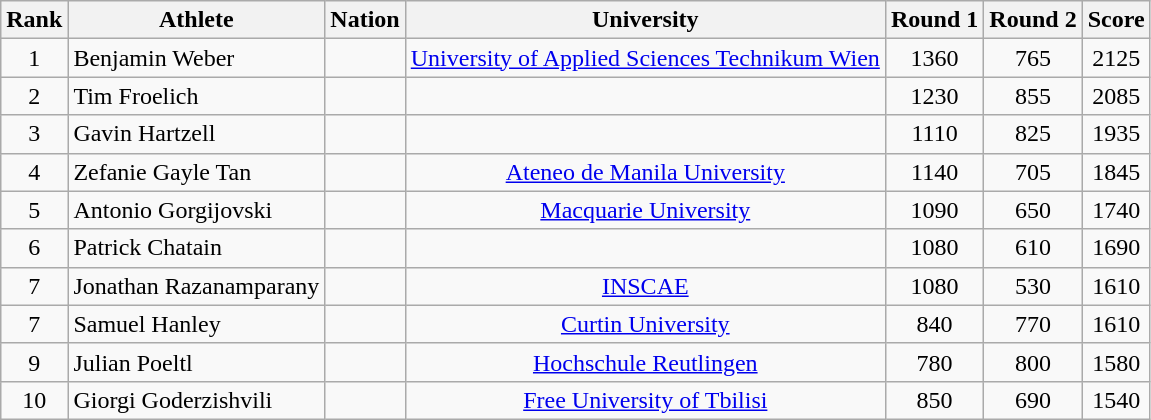<table class="wikitable sortable" style="text-align:center">
<tr>
<th>Rank</th>
<th>Athlete</th>
<th>Nation</th>
<th>University</th>
<th>Round 1</th>
<th>Round 2</th>
<th>Score</th>
</tr>
<tr>
<td>1</td>
<td align=left>Benjamin Weber</td>
<td align=left></td>
<td><a href='#'>University of Applied Sciences Technikum Wien</a></td>
<td>1360</td>
<td>765</td>
<td>2125</td>
</tr>
<tr>
<td>2</td>
<td align=left>Tim Froelich</td>
<td align=left></td>
<td></td>
<td>1230</td>
<td>855</td>
<td>2085</td>
</tr>
<tr>
<td>3</td>
<td align=left>Gavin Hartzell</td>
<td align=left></td>
<td></td>
<td>1110</td>
<td>825</td>
<td>1935</td>
</tr>
<tr>
<td>4</td>
<td align=left>Zefanie Gayle Tan</td>
<td align=left></td>
<td><a href='#'>Ateneo de Manila University</a></td>
<td>1140</td>
<td>705</td>
<td>1845</td>
</tr>
<tr>
<td>5</td>
<td align=left>Antonio Gorgijovski</td>
<td align=left></td>
<td><a href='#'>Macquarie University</a></td>
<td>1090</td>
<td>650</td>
<td>1740</td>
</tr>
<tr>
<td>6</td>
<td align=left>Patrick Chatain</td>
<td align=left></td>
<td></td>
<td>1080</td>
<td>610</td>
<td>1690</td>
</tr>
<tr>
<td>7</td>
<td align=left>Jonathan Razanamparany</td>
<td align=left></td>
<td><a href='#'>INSCAE</a></td>
<td>1080</td>
<td>530</td>
<td>1610</td>
</tr>
<tr>
<td>7</td>
<td align=left>Samuel Hanley</td>
<td align=left></td>
<td><a href='#'>Curtin University</a></td>
<td>840</td>
<td>770</td>
<td>1610</td>
</tr>
<tr>
<td>9</td>
<td align=left>Julian Poeltl</td>
<td align=left></td>
<td><a href='#'>Hochschule Reutlingen</a></td>
<td>780</td>
<td>800</td>
<td>1580</td>
</tr>
<tr>
<td>10</td>
<td align=left>Giorgi Goderzishvili</td>
<td align=left></td>
<td><a href='#'>Free University of Tbilisi</a></td>
<td>850</td>
<td>690</td>
<td>1540</td>
</tr>
</table>
